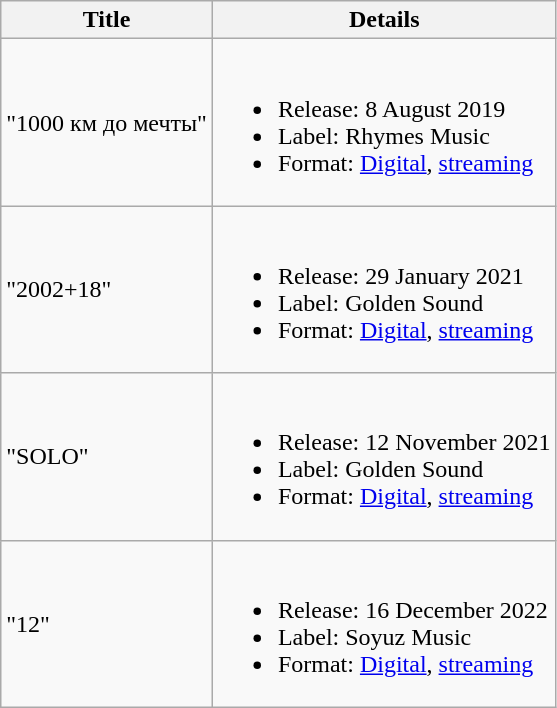<table class="wikitable">
<tr>
<th>Title</th>
<th>Details</th>
</tr>
<tr>
<td>"1000 км до мечты"</td>
<td><br><ul><li>Release: 8 August 2019</li><li>Label: Rhymes Music</li><li>Format: <a href='#'>Digital</a>, <a href='#'>streaming</a></li></ul></td>
</tr>
<tr>
<td>"2002+18"</td>
<td><br><ul><li>Release: 29 January 2021</li><li>Label: Golden Sound</li><li>Format: <a href='#'>Digital</a>, <a href='#'>streaming</a></li></ul></td>
</tr>
<tr>
<td>"SOLO"</td>
<td><br><ul><li>Release: 12 November 2021</li><li>Label: Golden Sound</li><li>Format: <a href='#'>Digital</a>, <a href='#'>streaming</a></li></ul></td>
</tr>
<tr>
<td>"12"</td>
<td><br><ul><li>Release: 16 December 2022</li><li>Label: Soyuz Music</li><li>Format: <a href='#'>Digital</a>, <a href='#'>streaming</a></li></ul></td>
</tr>
</table>
